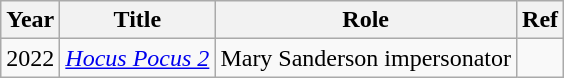<table class="wikitable">
<tr>
<th>Year</th>
<th>Title</th>
<th>Role</th>
<th>Ref</th>
</tr>
<tr>
<td>2022</td>
<td><em><a href='#'>Hocus Pocus 2</a></em></td>
<td>Mary Sanderson impersonator</td>
<td></td>
</tr>
</table>
